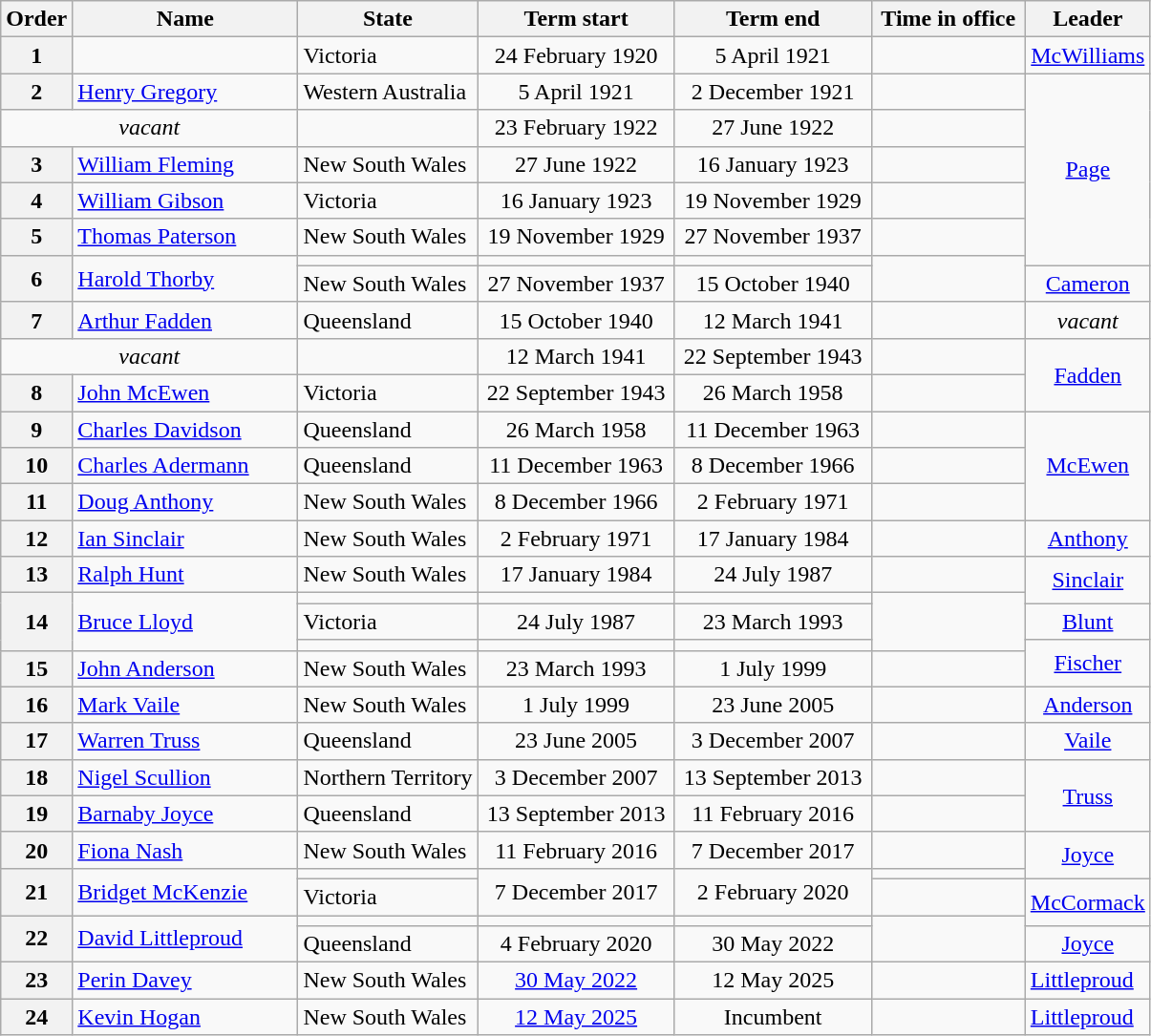<table class="wikitable">
<tr>
<th width=5>Order</th>
<th width=150>Name</th>
<th>State</th>
<th width="130">Term start</th>
<th width=130>Term end</th>
<th width=100>Time in office</th>
<th>Leader</th>
</tr>
<tr>
<th align=center>1</th>
<td></td>
<td>Victoria</td>
<td align="center">24 February 1920</td>
<td align=center>5 April 1921</td>
<td align=center></td>
<td align=center><a href='#'>McWilliams</a></td>
</tr>
<tr>
<th align=center>2</th>
<td><a href='#'>Henry Gregory</a></td>
<td>Western Australia</td>
<td align="center">5 April 1921</td>
<td align=center>2 December 1921</td>
<td align=center></td>
<td rowspan="6" style="text-align:center;"><a href='#'>Page</a></td>
</tr>
<tr>
<td style="text-align:center;" colspan="2"><em>vacant</em></td>
<td></td>
<td align="center">23 February 1922</td>
<td align=center>27 June 1922</td>
<td></td>
</tr>
<tr>
<th align=center>3</th>
<td><a href='#'>William Fleming</a></td>
<td>New South Wales</td>
<td align="center">27 June 1922</td>
<td align=center>16 January 1923</td>
<td align=center></td>
</tr>
<tr>
<th align=center>4</th>
<td><a href='#'>William Gibson</a></td>
<td>Victoria</td>
<td align="center">16 January 1923</td>
<td align=center>19 November 1929</td>
<td align=center></td>
</tr>
<tr>
<th align=center>5</th>
<td><a href='#'>Thomas Paterson</a></td>
<td>New South Wales</td>
<td align="center">19 November 1929</td>
<td align=center>27 November 1937</td>
<td align=center></td>
</tr>
<tr>
<th style="text-align:center;" rowspan="2">6</th>
<td rowspan=2><a href='#'>Harold Thorby</a></td>
<td></td>
<td></td>
<td></td>
<td style="text-align:center;" rowspan="2"></td>
</tr>
<tr>
<td>New South Wales</td>
<td align="center">27 November 1937</td>
<td align=center>15 October 1940</td>
<td align=center><a href='#'>Cameron</a></td>
</tr>
<tr>
<th align=center>7</th>
<td><a href='#'>Arthur Fadden</a></td>
<td>Queensland</td>
<td align="center">15 October 1940</td>
<td align=center>12 March 1941</td>
<td align=center></td>
<td align=center><em>vacant</em></td>
</tr>
<tr>
<td style="text-align:center;" colspan="2"><em>vacant</em></td>
<td></td>
<td align="center">12 March 1941</td>
<td align=center>22 September 1943</td>
<td></td>
<td style="text-align:center;" rowspan="2"><a href='#'>Fadden</a></td>
</tr>
<tr>
<th align=center>8</th>
<td><a href='#'>John McEwen</a></td>
<td>Victoria</td>
<td align="center">22 September 1943</td>
<td align=center>26 March 1958</td>
<td align=center></td>
</tr>
<tr>
<th align=center>9</th>
<td><a href='#'>Charles Davidson</a></td>
<td>Queensland</td>
<td align="center">26 March 1958</td>
<td align=center>11 December 1963</td>
<td align=center></td>
<td style="text-align:center;" rowspan="3"><a href='#'>McEwen</a></td>
</tr>
<tr>
<th align=center>10</th>
<td><a href='#'>Charles Adermann</a></td>
<td>Queensland</td>
<td align="center">11 December 1963</td>
<td align=center>8 December 1966</td>
<td align=center></td>
</tr>
<tr>
<th align=center>11</th>
<td><a href='#'>Doug Anthony</a></td>
<td>New South Wales</td>
<td align="center">8 December 1966</td>
<td align=center>2 February 1971</td>
<td align=center></td>
</tr>
<tr>
<th align=center>12</th>
<td><a href='#'>Ian Sinclair</a></td>
<td>New South Wales</td>
<td align="center">2 February 1971</td>
<td align=center>17 January 1984</td>
<td align=center></td>
<td align=center><a href='#'>Anthony</a></td>
</tr>
<tr>
<th align=center>13</th>
<td><a href='#'>Ralph Hunt</a></td>
<td>New South Wales</td>
<td align="center">17 January 1984</td>
<td align=center>24 July 1987</td>
<td align=center></td>
<td style="text-align:center;" rowspan="2"><a href='#'>Sinclair</a></td>
</tr>
<tr>
<th style="text-align:center;" rowspan="3">14</th>
<td rowspan=3><a href='#'>Bruce Lloyd</a></td>
<td></td>
<td></td>
<td></td>
<td rowspan="3" style="text-align:center;"></td>
</tr>
<tr>
<td>Victoria</td>
<td align="center">24 July 1987</td>
<td align=center>23 March 1993</td>
<td align=center><a href='#'>Blunt</a></td>
</tr>
<tr>
<td></td>
<td></td>
<td></td>
<td style="text-align:center;" rowspan="2"><a href='#'>Fischer</a></td>
</tr>
<tr>
<th align=center>15</th>
<td><a href='#'>John Anderson</a></td>
<td>New South Wales</td>
<td align="center">23 March 1993</td>
<td align=center>1 July 1999</td>
<td align=center></td>
</tr>
<tr>
<th align=center>16</th>
<td><a href='#'>Mark Vaile</a></td>
<td>New South Wales</td>
<td align="center">1 July 1999</td>
<td align=center>23 June 2005</td>
<td align=center></td>
<td align=center><a href='#'>Anderson</a></td>
</tr>
<tr>
<th align=center>17</th>
<td><a href='#'>Warren Truss</a></td>
<td>Queensland</td>
<td align="center">23 June 2005</td>
<td align=center>3 December 2007</td>
<td align=center></td>
<td align=center><a href='#'>Vaile</a></td>
</tr>
<tr>
<th align=center>18</th>
<td><a href='#'>Nigel Scullion</a></td>
<td>Northern Territory</td>
<td align="center">3 December 2007</td>
<td align=center>13 September 2013</td>
<td align=center></td>
<td style="text-align:center;" rowspan="2"><a href='#'>Truss</a></td>
</tr>
<tr>
<th align=center>19</th>
<td><a href='#'>Barnaby Joyce</a></td>
<td>Queensland</td>
<td align="center">13 September 2013</td>
<td align=center>11 February 2016</td>
<td align=center></td>
</tr>
<tr>
<th align=center>20</th>
<td><a href='#'>Fiona Nash</a></td>
<td>New South Wales</td>
<td align="center">11 February 2016</td>
<td align=center>7 December 2017</td>
<td align=center></td>
<td style="text-align:center;" rowspan="2"><a href='#'>Joyce</a></td>
</tr>
<tr>
<th rowspan="2" style="text-align:center;">21</th>
<td rowspan=2><a href='#'>Bridget McKenzie</a></td>
<td></td>
<td rowspan="2" style="text-align:center;">7 December 2017</td>
<td rowspan="2" style="text-align:center;">2 February 2020</td>
<td></td>
</tr>
<tr>
<td>Victoria</td>
<td align="center"></td>
<td style="text-align:center;" rowspan="2"><a href='#'>McCormack</a></td>
</tr>
<tr>
<th style="text-align:center;" rowspan="2">22</th>
<td rowspan=2><a href='#'>David Littleproud</a></td>
<td></td>
<td></td>
<td></td>
<td style="text-align:center;" rowspan="2"></td>
</tr>
<tr>
<td>Queensland</td>
<td align="center">4 February 2020</td>
<td align=center>30 May 2022</td>
<td align=center><a href='#'>Joyce</a></td>
</tr>
<tr>
<th>23</th>
<td><a href='#'>Perin Davey</a></td>
<td>New South Wales</td>
<td align="center"><a href='#'>30 May 2022</a></td>
<td align="center">12 May 2025</td>
<td></td>
<td><a href='#'>Littleproud</a></td>
</tr>
<tr>
<th>24</th>
<td><a href='#'>Kevin Hogan</a></td>
<td>New South Wales</td>
<td align="center"><a href='#'>12 May 2025</a></td>
<td align="center">Incumbent</td>
<td></td>
<td><a href='#'>Littleproud</a></td>
</tr>
</table>
